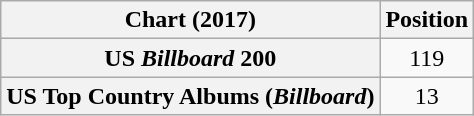<table class="wikitable sortable plainrowheaders" style="text-align:center">
<tr>
<th scope="col">Chart (2017)</th>
<th scope="col">Position</th>
</tr>
<tr>
<th scope="row">US <em>Billboard</em> 200</th>
<td>119</td>
</tr>
<tr>
<th scope="row">US Top Country Albums (<em>Billboard</em>)</th>
<td>13</td>
</tr>
</table>
